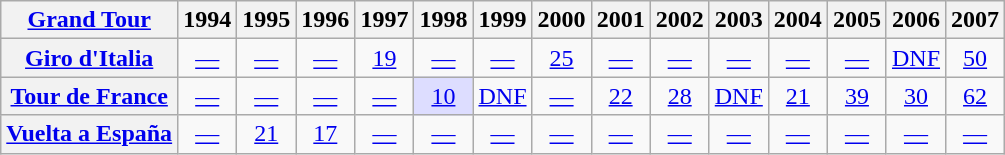<table class="wikitable plainrowheaders">
<tr>
<th scope="col"><a href='#'>Grand Tour</a></th>
<th scope="col">1994</th>
<th scope="col">1995</th>
<th scope="col">1996</th>
<th scope="col">1997</th>
<th scope="col">1998</th>
<th scope="col">1999</th>
<th scope="col">2000</th>
<th scope="col">2001</th>
<th scope="col">2002</th>
<th scope="col">2003</th>
<th scope="col">2004</th>
<th scope="col">2005</th>
<th scope="col">2006</th>
<th scope="col">2007</th>
</tr>
<tr style="text-align:center;">
<th scope="row"> <a href='#'>Giro d'Italia</a></th>
<td><a href='#'>—</a></td>
<td><a href='#'>—</a></td>
<td><a href='#'>—</a></td>
<td><a href='#'>19</a></td>
<td><a href='#'>—</a></td>
<td><a href='#'>—</a></td>
<td><a href='#'>25</a></td>
<td><a href='#'>—</a></td>
<td><a href='#'>—</a></td>
<td><a href='#'>—</a></td>
<td><a href='#'>—</a></td>
<td><a href='#'>—</a></td>
<td><a href='#'>DNF</a></td>
<td><a href='#'>50</a></td>
</tr>
<tr style="text-align:center;">
<th scope="row"> <a href='#'>Tour de France</a></th>
<td><a href='#'>—</a></td>
<td><a href='#'>—</a></td>
<td><a href='#'>—</a></td>
<td><a href='#'>—</a></td>
<td style="background:#ddddff;"><a href='#'>10</a></td>
<td><a href='#'>DNF</a></td>
<td><a href='#'>—</a></td>
<td><a href='#'>22</a></td>
<td><a href='#'>28</a></td>
<td><a href='#'>DNF</a></td>
<td><a href='#'>21</a></td>
<td><a href='#'>39</a></td>
<td><a href='#'>30</a></td>
<td><a href='#'>62</a></td>
</tr>
<tr style="text-align:center;">
<th scope="row"> <a href='#'>Vuelta a España</a></th>
<td><a href='#'>—</a></td>
<td><a href='#'>21</a></td>
<td><a href='#'>17</a></td>
<td><a href='#'>—</a></td>
<td><a href='#'>—</a></td>
<td><a href='#'>—</a></td>
<td><a href='#'>—</a></td>
<td><a href='#'>—</a></td>
<td><a href='#'>—</a></td>
<td><a href='#'>—</a></td>
<td><a href='#'>—</a></td>
<td><a href='#'>—</a></td>
<td><a href='#'>—</a></td>
<td><a href='#'>—</a></td>
</tr>
</table>
